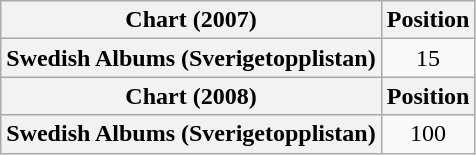<table class="wikitable plainrowheaders" style="text-align:center">
<tr>
<th scope="col">Chart (2007)</th>
<th scope="col">Position</th>
</tr>
<tr>
<th scope="row">Swedish Albums (Sverigetopplistan)</th>
<td>15</td>
</tr>
<tr>
<th scope="col">Chart (2008)</th>
<th scope="col">Position</th>
</tr>
<tr>
<th scope="row">Swedish Albums (Sverigetopplistan)</th>
<td>100</td>
</tr>
</table>
